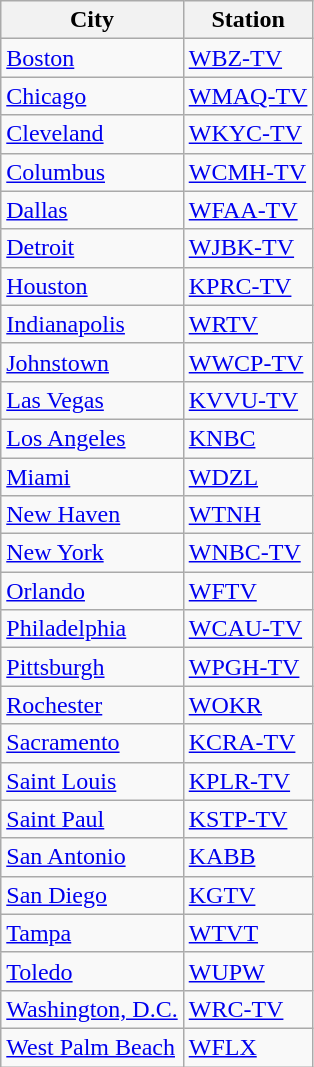<table class="wikitable">
<tr>
<th>City</th>
<th>Station</th>
</tr>
<tr>
<td><a href='#'>Boston</a></td>
<td><a href='#'>WBZ-TV</a></td>
</tr>
<tr>
<td><a href='#'>Chicago</a></td>
<td><a href='#'>WMAQ-TV</a></td>
</tr>
<tr>
<td><a href='#'>Cleveland</a></td>
<td><a href='#'>WKYC-TV</a></td>
</tr>
<tr>
<td><a href='#'>Columbus</a></td>
<td><a href='#'>WCMH-TV</a></td>
</tr>
<tr>
<td><a href='#'>Dallas</a></td>
<td><a href='#'>WFAA-TV</a></td>
</tr>
<tr>
<td><a href='#'>Detroit</a></td>
<td><a href='#'>WJBK-TV</a></td>
</tr>
<tr>
<td><a href='#'>Houston</a></td>
<td><a href='#'>KPRC-TV</a></td>
</tr>
<tr>
<td><a href='#'>Indianapolis</a></td>
<td><a href='#'>WRTV</a></td>
</tr>
<tr>
<td><a href='#'>Johnstown</a></td>
<td><a href='#'>WWCP-TV</a></td>
</tr>
<tr>
<td><a href='#'>Las Vegas</a></td>
<td><a href='#'>KVVU-TV</a></td>
</tr>
<tr>
<td><a href='#'>Los Angeles</a></td>
<td><a href='#'>KNBC</a></td>
</tr>
<tr>
<td><a href='#'>Miami</a></td>
<td><a href='#'>WDZL</a></td>
</tr>
<tr>
<td><a href='#'>New Haven</a></td>
<td><a href='#'>WTNH</a></td>
</tr>
<tr>
<td><a href='#'>New York</a></td>
<td><a href='#'>WNBC-TV</a></td>
</tr>
<tr>
<td><a href='#'>Orlando</a></td>
<td><a href='#'>WFTV</a></td>
</tr>
<tr>
<td><a href='#'>Philadelphia</a></td>
<td><a href='#'>WCAU-TV</a></td>
</tr>
<tr>
<td><a href='#'>Pittsburgh</a></td>
<td><a href='#'>WPGH-TV</a></td>
</tr>
<tr>
<td><a href='#'>Rochester</a></td>
<td><a href='#'>WOKR</a></td>
</tr>
<tr>
<td><a href='#'>Sacramento</a></td>
<td><a href='#'>KCRA-TV</a></td>
</tr>
<tr>
<td><a href='#'>Saint Louis</a></td>
<td><a href='#'>KPLR-TV</a></td>
</tr>
<tr>
<td><a href='#'>Saint Paul</a></td>
<td><a href='#'>KSTP-TV</a></td>
</tr>
<tr>
<td><a href='#'>San Antonio</a></td>
<td><a href='#'>KABB</a></td>
</tr>
<tr>
<td><a href='#'>San Diego</a></td>
<td><a href='#'>KGTV</a></td>
</tr>
<tr>
<td><a href='#'>Tampa</a></td>
<td><a href='#'>WTVT</a></td>
</tr>
<tr>
<td><a href='#'>Toledo</a></td>
<td><a href='#'>WUPW</a></td>
</tr>
<tr>
<td><a href='#'>Washington, D.C.</a></td>
<td><a href='#'>WRC-TV</a></td>
</tr>
<tr>
<td><a href='#'>West Palm Beach</a></td>
<td><a href='#'>WFLX</a></td>
</tr>
</table>
